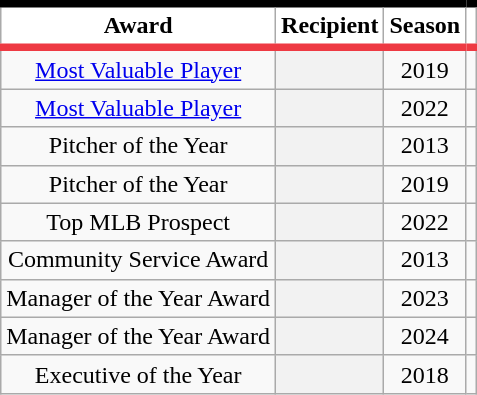<table class="wikitable sortable plainrowheaders" style="text-align:center">
<tr>
<th scope="col" style="background-color:#ffffff; border-top:#000000 5px solid; border-bottom:#ee3a43 5px solid; color:#000000">Award</th>
<th scope="col" style="background-color:#ffffff; border-top:#000000 5px solid; border-bottom:#ee3a43 5px solid; color:#000000">Recipient</th>
<th scope="col" style="background-color:#ffffff; border-top:#000000 5px solid; border-bottom:#ee3a43 5px solid; color:#000000">Season</th>
<th class="unsortable" scope="col" style="background-color:#ffffff; border-top:#000000 5px solid; border-bottom:#ee3a43 5px solid; color:#000000"></th>
</tr>
<tr>
<td><a href='#'>Most Valuable Player</a></td>
<th scope="row" style="text-align:center"></th>
<td>2019</td>
<td></td>
</tr>
<tr>
<td><a href='#'>Most Valuable Player</a></td>
<th scope="row" style="text-align:center"></th>
<td>2022</td>
<td></td>
</tr>
<tr>
<td>Pitcher of the Year</td>
<th scope="row" style="text-align:center"></th>
<td>2013</td>
<td></td>
</tr>
<tr>
<td>Pitcher of the Year</td>
<th scope="row" style="text-align:center"></th>
<td>2019</td>
<td></td>
</tr>
<tr>
<td>Top MLB Prospect</td>
<th scope="row" style="text-align:center"></th>
<td>2022</td>
<td></td>
</tr>
<tr>
<td>Community Service Award</td>
<th scope="row" style="text-align:center"></th>
<td>2013</td>
<td></td>
</tr>
<tr>
<td>Manager of the Year Award</td>
<th scope="row" style="text-align:center"></th>
<td>2023</td>
<td></td>
</tr>
<tr>
<td>Manager of the Year Award</td>
<th scope="row" style="text-align:center"></th>
<td>2024</td>
<td></td>
</tr>
<tr>
<td>Executive of the Year</td>
<th scope="row" style="text-align:center"></th>
<td>2018</td>
<td></td>
</tr>
</table>
